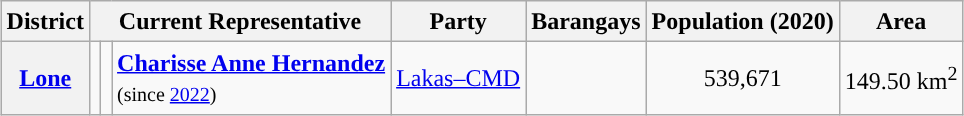<table class="wikitable sortable" style="margin: 1em auto; font-size:100%; line-height:20px; text-align:center">
<tr>
<th>District</th>
<th colspan="3">Current Representative</th>
<th>Party</th>
<th>Barangays</th>
<th>Population (2020)</th>
<th>Area</th>
</tr>
<tr>
<th><a href='#'>Lone</a></th>
<td style="background:"></td>
<td></td>
<td style="text-align:left;"><strong><a href='#'>Charisse Anne Hernandez</a></strong><br><small>(since <a href='#'>2022</a>)</small></td>
<td><a href='#'>Lakas–CMD</a></td>
<td></td>
<td>539,671</td>
<td>149.50 km<sup>2</sup></td>
</tr>
</table>
